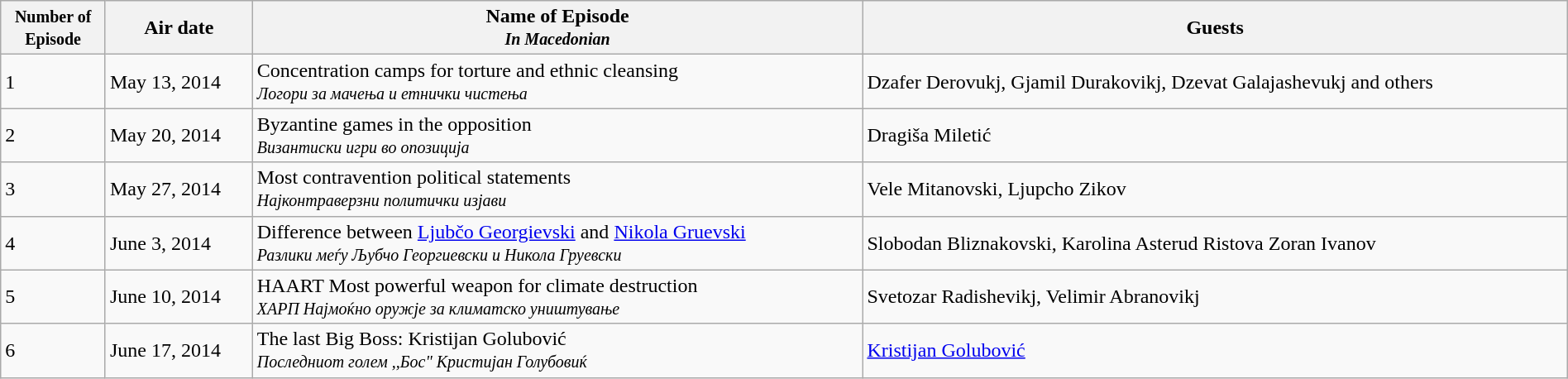<table class="wikitable sortable mw-collapsible mw-collapsed"  style="width: 100%; height: 100px;">
<tr>
<th><small>Number of <br> Episode</small></th>
<th>Air date</th>
<th>Name of Episode <br> <small><em>In Macedonian</em></small></th>
<th>Guests</th>
</tr>
<tr>
<td>1</td>
<td>May 13, 2014</td>
<td>Concentration camps for torture and ethnic cleansing <br> <small><em>Логори за мачења и етнички чистења</em></small></td>
<td>Dzafer Derovukj, Gjamil Durakovikj, Dzevat Galajashevukj and others</td>
</tr>
<tr>
<td>2</td>
<td>May 20, 2014</td>
<td>Byzantine games in the opposition <br> <small><em>Византиски игри во опозиција</em></small></td>
<td>Dragiša Miletić</td>
</tr>
<tr>
<td>3</td>
<td>May 27, 2014</td>
<td>Most contravention political statements <br> <small><em>Најконтраверзни политички изјави</em></small></td>
<td>Vele Mitanovski, Ljupcho Zikov</td>
</tr>
<tr>
<td>4</td>
<td>June 3, 2014</td>
<td>Difference between <a href='#'>Ljubčo Georgievski</a> and <a href='#'>Nikola Gruevski</a>  <br> <small><em>Разлики меѓу Љубчо Георгиевски и Никола Груевски</em></small></td>
<td>Slobodan Bliznakovski, Karolina Asterud Ristova Zoran Ivanov</td>
</tr>
<tr>
<td>5</td>
<td>June 10, 2014</td>
<td>HAART Most powerful weapon for climate destruction <br> <small><em>ХАРП Најмоќно оружје за климатско уништување</em></small></td>
<td>Svetozar Radishevikj, Velimir Abranovikj</td>
</tr>
<tr>
<td>6</td>
<td>June 17, 2014</td>
<td>The last Big Boss: Kristijan Golubović <br> <small><em>Последниот голем ,,Бос" Кристијан Голубовиќ</em></small></td>
<td><a href='#'>Kristijan Golubović</a></td>
</tr>
</table>
